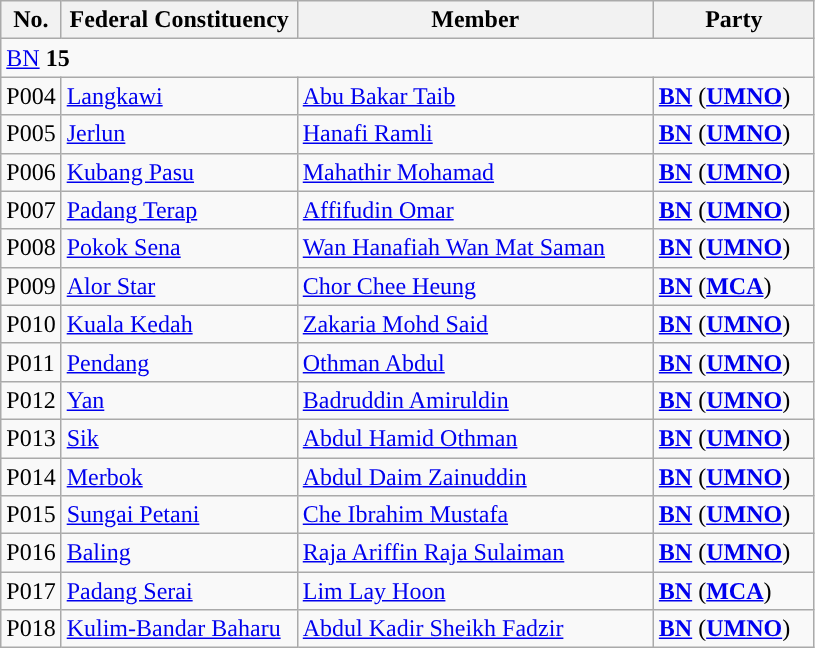<table class="wikitable sortable">
<tr>
<th style="width:30px;">No.</th>
<th style="width:150px;">Federal Constituency</th>
<th style="width:230px;">Member</th>
<th style="width:100px;">Party</th>
</tr>
<tr>
<td colspan="4"><a href='#'>BN</a> <strong>15</strong></td>
</tr>
<tr>
<td>P004</td>
<td><a href='#'>Langkawi</a></td>
<td><a href='#'>Abu Bakar Taib</a></td>
<td><strong><a href='#'>BN</a></strong> (<strong><a href='#'>UMNO</a></strong>)</td>
</tr>
<tr>
<td>P005</td>
<td><a href='#'>Jerlun</a></td>
<td><a href='#'>Hanafi Ramli</a></td>
<td><strong><a href='#'>BN</a></strong> (<strong><a href='#'>UMNO</a></strong>)</td>
</tr>
<tr>
<td>P006</td>
<td><a href='#'>Kubang Pasu</a></td>
<td><a href='#'>Mahathir Mohamad</a></td>
<td><strong><a href='#'>BN</a></strong> (<strong><a href='#'>UMNO</a></strong>)</td>
</tr>
<tr>
<td>P007</td>
<td><a href='#'>Padang Terap</a></td>
<td><a href='#'>Affifudin Omar</a></td>
<td><strong><a href='#'>BN</a></strong> (<strong><a href='#'>UMNO</a></strong>)</td>
</tr>
<tr>
<td>P008</td>
<td><a href='#'>Pokok Sena</a></td>
<td><a href='#'>Wan Hanafiah Wan Mat Saman</a></td>
<td><strong><a href='#'>BN</a></strong> (<strong><a href='#'>UMNO</a></strong>)</td>
</tr>
<tr>
<td>P009</td>
<td><a href='#'>Alor Star</a></td>
<td><a href='#'>Chor Chee Heung</a></td>
<td><strong><a href='#'>BN</a></strong> (<strong><a href='#'>MCA</a></strong>)</td>
</tr>
<tr>
<td>P010</td>
<td><a href='#'>Kuala Kedah</a></td>
<td><a href='#'>Zakaria Mohd Said</a></td>
<td><strong><a href='#'>BN</a></strong> (<strong><a href='#'>UMNO</a></strong>)</td>
</tr>
<tr>
<td>P011</td>
<td><a href='#'>Pendang</a></td>
<td><a href='#'>Othman Abdul</a></td>
<td><strong><a href='#'>BN</a></strong> (<strong><a href='#'>UMNO</a></strong>)</td>
</tr>
<tr>
<td>P012</td>
<td><a href='#'>Yan</a></td>
<td><a href='#'>Badruddin Amiruldin</a></td>
<td><strong><a href='#'>BN</a></strong> (<strong><a href='#'>UMNO</a></strong>)</td>
</tr>
<tr>
<td>P013</td>
<td><a href='#'>Sik</a></td>
<td><a href='#'>Abdul Hamid Othman</a></td>
<td><strong><a href='#'>BN</a></strong> (<strong><a href='#'>UMNO</a></strong>)</td>
</tr>
<tr>
<td>P014</td>
<td><a href='#'>Merbok</a></td>
<td><a href='#'>Abdul Daim Zainuddin</a></td>
<td><strong><a href='#'>BN</a></strong> (<strong><a href='#'>UMNO</a></strong>)</td>
</tr>
<tr>
<td>P015</td>
<td><a href='#'>Sungai Petani</a></td>
<td><a href='#'>Che Ibrahim Mustafa</a></td>
<td><strong><a href='#'>BN</a></strong> (<strong><a href='#'>UMNO</a></strong>)</td>
</tr>
<tr>
<td>P016</td>
<td><a href='#'>Baling</a></td>
<td><a href='#'>Raja Ariffin Raja Sulaiman</a></td>
<td><strong><a href='#'>BN</a></strong> (<strong><a href='#'>UMNO</a></strong>)</td>
</tr>
<tr>
<td>P017</td>
<td><a href='#'>Padang Serai</a></td>
<td><a href='#'>Lim Lay Hoon</a></td>
<td><strong><a href='#'>BN</a></strong> (<strong><a href='#'>MCA</a></strong>)</td>
</tr>
<tr>
<td>P018</td>
<td><a href='#'>Kulim-Bandar Baharu</a></td>
<td><a href='#'>Abdul Kadir Sheikh Fadzir</a></td>
<td><strong><a href='#'>BN</a></strong> (<strong><a href='#'>UMNO</a></strong>)</td>
</tr>
</table>
